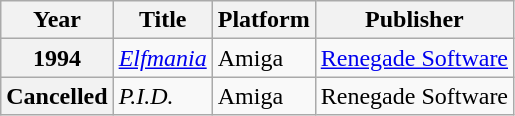<table class="wikitable sortable plainrowheaders">
<tr>
<th scope="col">Year</th>
<th scope="col">Title</th>
<th scope="col">Platform</th>
<th scope="col">Publisher</th>
</tr>
<tr>
<th scope="row">1994</th>
<td><em><a href='#'>Elfmania</a></em></td>
<td>Amiga</td>
<td><a href='#'>Renegade Software</a></td>
</tr>
<tr>
<th scope="row">Cancelled</th>
<td><em>P.I.D.</em></td>
<td>Amiga</td>
<td>Renegade Software</td>
</tr>
</table>
